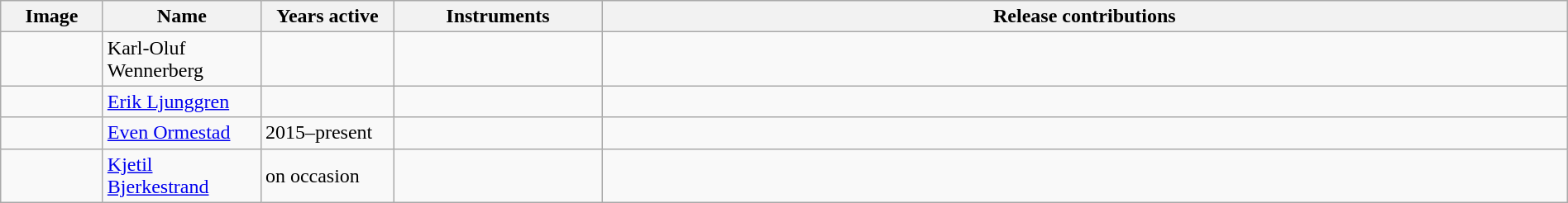<table class="wikitable" width="100%">
<tr>
<th width="75">Image</th>
<th width="120">Name</th>
<th width="100">Years active</th>
<th width="160">Instruments</th>
<th>Release contributions</th>
</tr>
<tr>
<td></td>
<td>Karl-Oluf Wennerberg</td>
<td></td>
<td></td>
<td></td>
</tr>
<tr>
<td></td>
<td><a href='#'>Erik Ljunggren</a></td>
<td></td>
<td></td>
<td></td>
</tr>
<tr>
<td></td>
<td><a href='#'>Even Ormestad</a></td>
<td>2015–present</td>
<td></td>
<td></td>
</tr>
<tr>
<td></td>
<td><a href='#'>Kjetil Bjerkestrand</a></td>
<td>on occasion</td>
<td></td>
<td></td>
</tr>
</table>
